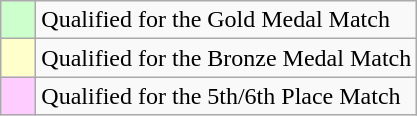<table class="wikitable">
<tr>
<td bgcolor="ccffcc">    </td>
<td>Qualified for the Gold Medal Match</td>
</tr>
<tr>
<td bgcolor="ffffcc">    </td>
<td>Qualified for the Bronze Medal Match</td>
</tr>
<tr>
<td bgcolor="ffccff">    </td>
<td>Qualified for the 5th/6th Place Match</td>
</tr>
</table>
